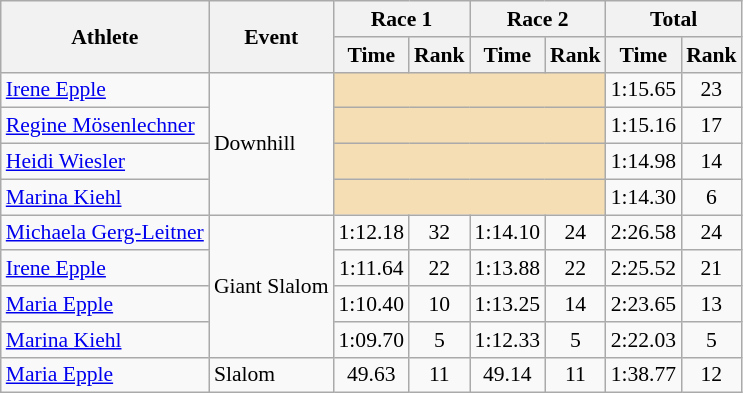<table class="wikitable" style="font-size:90%">
<tr>
<th rowspan="2">Athlete</th>
<th rowspan="2">Event</th>
<th colspan="2">Race 1</th>
<th colspan="2">Race 2</th>
<th colspan="2">Total</th>
</tr>
<tr>
<th>Time</th>
<th>Rank</th>
<th>Time</th>
<th>Rank</th>
<th>Time</th>
<th>Rank</th>
</tr>
<tr>
<td><a href='#'>Irene Epple</a></td>
<td rowspan="4">Downhill</td>
<td colspan="4" bgcolor="wheat"></td>
<td align="center">1:15.65</td>
<td align="center">23</td>
</tr>
<tr>
<td><a href='#'>Regine Mösenlechner</a></td>
<td colspan="4" bgcolor="wheat"></td>
<td align="center">1:15.16</td>
<td align="center">17</td>
</tr>
<tr>
<td><a href='#'>Heidi Wiesler</a></td>
<td colspan="4" bgcolor="wheat"></td>
<td align="center">1:14.98</td>
<td align="center">14</td>
</tr>
<tr>
<td><a href='#'>Marina Kiehl</a></td>
<td colspan="4" bgcolor="wheat"></td>
<td align="center">1:14.30</td>
<td align="center">6</td>
</tr>
<tr>
<td><a href='#'>Michaela Gerg-Leitner</a></td>
<td rowspan="4">Giant Slalom</td>
<td align="center">1:12.18</td>
<td align="center">32</td>
<td align="center">1:14.10</td>
<td align="center">24</td>
<td align="center">2:26.58</td>
<td align="center">24</td>
</tr>
<tr>
<td><a href='#'>Irene Epple</a></td>
<td align="center">1:11.64</td>
<td align="center">22</td>
<td align="center">1:13.88</td>
<td align="center">22</td>
<td align="center">2:25.52</td>
<td align="center">21</td>
</tr>
<tr>
<td><a href='#'>Maria Epple</a></td>
<td align="center">1:10.40</td>
<td align="center">10</td>
<td align="center">1:13.25</td>
<td align="center">14</td>
<td align="center">2:23.65</td>
<td align="center">13</td>
</tr>
<tr>
<td><a href='#'>Marina Kiehl</a></td>
<td align="center">1:09.70</td>
<td align="center">5</td>
<td align="center">1:12.33</td>
<td align="center">5</td>
<td align="center">2:22.03</td>
<td align="center">5</td>
</tr>
<tr>
<td><a href='#'>Maria Epple</a></td>
<td>Slalom</td>
<td align="center">49.63</td>
<td align="center">11</td>
<td align="center">49.14</td>
<td align="center">11</td>
<td align="center">1:38.77</td>
<td align="center">12</td>
</tr>
</table>
